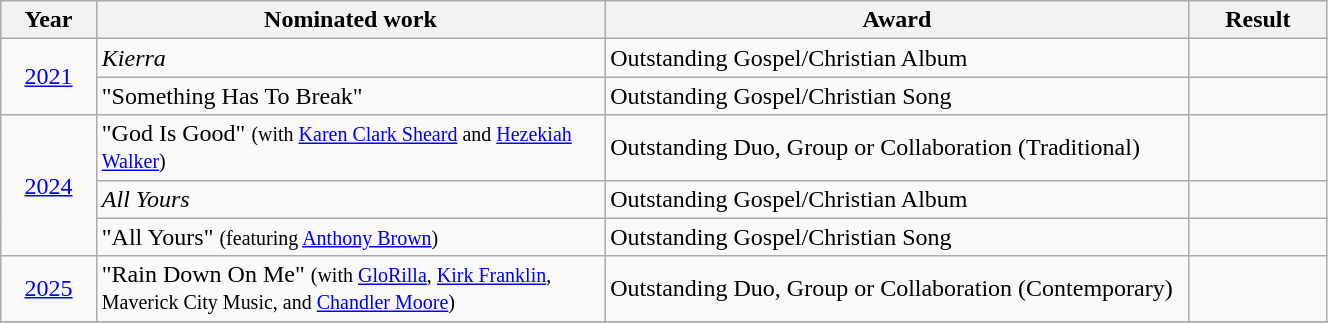<table class="wikitable" style="width:70%;">
<tr>
<th style="width:3%;">Year</th>
<th style="width:20%;">Nominated work</th>
<th style="width:23%;">Award</th>
<th style="width:5%;">Result</th>
</tr>
<tr>
<td rowspan=2 align="center"><a href='#'>2021</a></td>
<td><em>Kierra</em></td>
<td>Outstanding Gospel/Christian Album</td>
<td></td>
</tr>
<tr>
<td>"Something Has To Break"</td>
<td>Outstanding Gospel/Christian Song</td>
<td></td>
</tr>
<tr>
<td rowspan=3 align="center"><a href='#'>2024</a></td>
<td>"God Is Good" <small>(with <a href='#'>Karen Clark Sheard</a> and <a href='#'>Hezekiah Walker</a>)</small></td>
<td>Outstanding Duo, Group or Collaboration (Traditional)</td>
<td></td>
</tr>
<tr>
<td><em>All Yours</em></td>
<td>Outstanding Gospel/Christian Album</td>
<td></td>
</tr>
<tr>
<td>"All Yours" <small>(featuring <a href='#'> Anthony Brown</a>)</small></td>
<td>Outstanding Gospel/Christian Song</td>
<td></td>
</tr>
<tr>
<td align="center"><a href='#'>2025</a></td>
<td>"Rain Down On Me" <small>(with <a href='#'>GloRilla</a>, <a href='#'>Kirk Franklin</a>, Maverick City Music, and <a href='#'>Chandler Moore</a>)</small></td>
<td>Outstanding Duo, Group or Collaboration (Contemporary)</td>
<td></td>
</tr>
<tr>
</tr>
</table>
